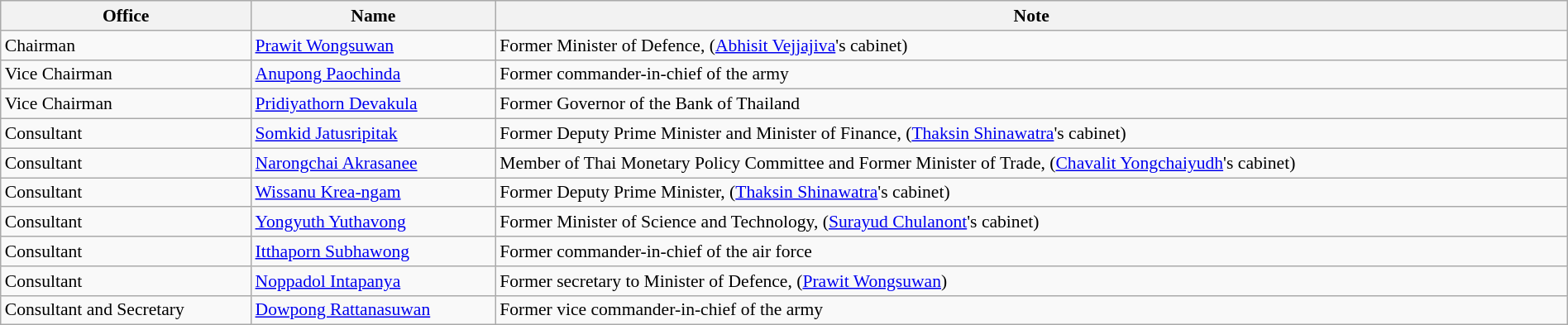<table class="wikitable" style="width:100%; font-size:90%;">
<tr>
<th rowspan=1>Office</th>
<th colspan=1>Name</th>
<th rowspan=1>Note</th>
</tr>
<tr>
<td>Chairman</td>
<td><a href='#'>Prawit Wongsuwan</a></td>
<td>Former Minister of Defence, (<a href='#'>Abhisit Vejjajiva</a>'s cabinet)</td>
</tr>
<tr>
<td>Vice Chairman</td>
<td><a href='#'>Anupong Paochinda</a></td>
<td>Former commander-in-chief of the army</td>
</tr>
<tr>
<td>Vice Chairman</td>
<td><a href='#'>Pridiyathorn Devakula</a></td>
<td>Former Governor of the Bank of Thailand</td>
</tr>
<tr>
<td>Consultant</td>
<td><a href='#'>Somkid Jatusripitak</a></td>
<td>Former Deputy Prime Minister and Minister of Finance, (<a href='#'>Thaksin Shinawatra</a>'s cabinet)</td>
</tr>
<tr>
<td>Consultant</td>
<td><a href='#'>Narongchai Akrasanee</a></td>
<td>Member of Thai Monetary Policy Committee and Former Minister of Trade, (<a href='#'>Chavalit Yongchaiyudh</a>'s cabinet)</td>
</tr>
<tr>
<td>Consultant</td>
<td><a href='#'>Wissanu Krea-ngam</a></td>
<td>Former Deputy Prime Minister, (<a href='#'>Thaksin Shinawatra</a>'s cabinet)</td>
</tr>
<tr>
<td>Consultant</td>
<td><a href='#'>Yongyuth Yuthavong</a></td>
<td>Former Minister of Science and Technology, (<a href='#'>Surayud Chulanont</a>'s cabinet)</td>
</tr>
<tr>
<td>Consultant</td>
<td><a href='#'>Itthaporn Subhawong</a></td>
<td>Former commander-in-chief of the air force</td>
</tr>
<tr>
<td>Consultant</td>
<td><a href='#'>Noppadol Intapanya</a></td>
<td>Former secretary to Minister of Defence, (<a href='#'>Prawit Wongsuwan</a>)</td>
</tr>
<tr>
<td>Consultant and Secretary</td>
<td><a href='#'>Dowpong Rattanasuwan</a></td>
<td>Former vice commander-in-chief of the army</td>
</tr>
</table>
